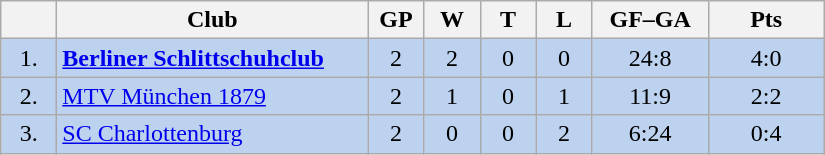<table class="wikitable">
<tr>
<th width="30"></th>
<th width="200">Club</th>
<th width="30">GP</th>
<th width="30">W</th>
<th width="30">T</th>
<th width="30">L</th>
<th width="70">GF–GA</th>
<th width="70">Pts</th>
</tr>
<tr bgcolor="#BCD2EE" align="center">
<td>1.</td>
<td align="left"><strong><a href='#'>Berliner Schlittschuhclub</a></strong></td>
<td>2</td>
<td>2</td>
<td>0</td>
<td>0</td>
<td>24:8</td>
<td>4:0</td>
</tr>
<tr bgcolor=#BCD2EE align="center">
<td>2.</td>
<td align="left"><a href='#'>MTV München 1879</a></td>
<td>2</td>
<td>1</td>
<td>0</td>
<td>1</td>
<td>11:9</td>
<td>2:2</td>
</tr>
<tr bgcolor=#BCD2EE align="center">
<td>3.</td>
<td align="left"><a href='#'>SC Charlottenburg</a></td>
<td>2</td>
<td>0</td>
<td>0</td>
<td>2</td>
<td>6:24</td>
<td>0:4</td>
</tr>
</table>
